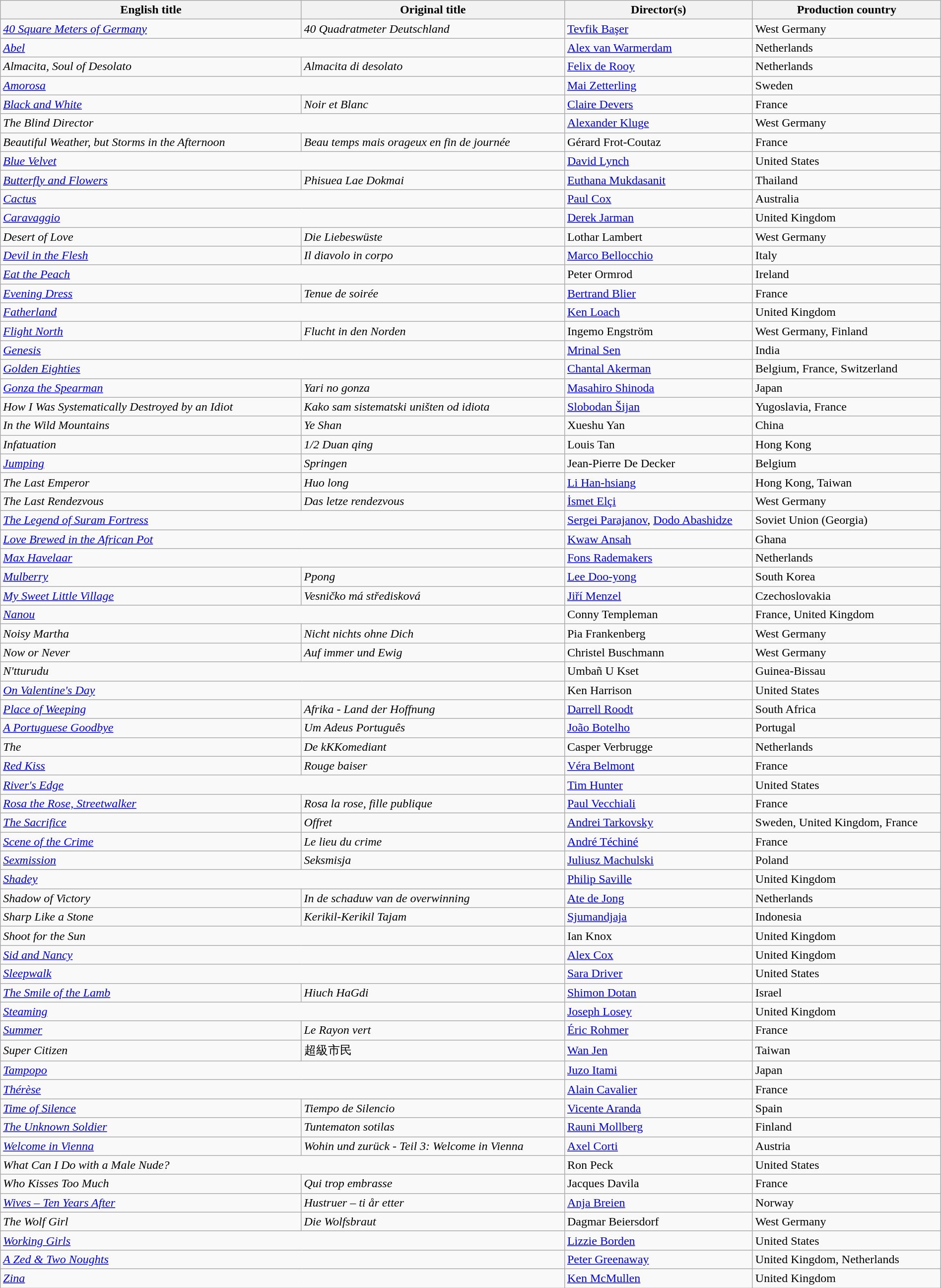<table class="wikitable sortable" style="width:100%; margin-bottom:4px">
<tr>
<th scope="col" width="32%">English title</th>
<th scope="col" width="28%">Original title</th>
<th scope="col" width="20%">Director(s)</th>
<th scope="col" width="20%">Production country</th>
</tr>
<tr>
<td><em><a href='#'>40 Square Meters of Germany</a></em></td>
<td><em>40 Quadratmeter Deutschland</em></td>
<td><a href='#'>Tevfik Başer</a></td>
<td>West Germany</td>
</tr>
<tr>
<td colspan=2><em><a href='#'>Abel</a></em></td>
<td><a href='#'>Alex van Warmerdam</a></td>
<td>Netherlands</td>
</tr>
<tr>
<td><em>Almacita, Soul of Desolato</em></td>
<td><em>Almacita di desolato</em></td>
<td><a href='#'>Felix de Rooy</a></td>
<td>Netherlands</td>
</tr>
<tr>
<td colspan=2><em><a href='#'>Amorosa</a></em></td>
<td><a href='#'>Mai Zetterling</a></td>
<td>Sweden</td>
</tr>
<tr>
<td><em><a href='#'>Black and White</a></em></td>
<td><em>Noir et Blanc</em></td>
<td><a href='#'>Claire Devers</a></td>
<td>France</td>
</tr>
<tr>
<td colspan=2><em>The Blind Director</em></td>
<td><a href='#'>Alexander Kluge</a></td>
<td>West Germany</td>
</tr>
<tr>
<td><em>Beautiful Weather, but Storms in the Afternoon</em></td>
<td><em>Beau temps mais orageux en fin de journée</em></td>
<td>Gérard Frot-Coutaz</td>
<td>France</td>
</tr>
<tr>
<td colspan=2><em><a href='#'>Blue Velvet</a></em></td>
<td><a href='#'>David Lynch</a></td>
<td>United States</td>
</tr>
<tr>
<td><em><a href='#'>Butterfly and Flowers</a></em></td>
<td><em>Phisuea Lae Dokmai</em></td>
<td><a href='#'>Euthana Mukdasanit</a></td>
<td>Thailand</td>
</tr>
<tr>
<td colspan=2><em><a href='#'>Cactus</a></em></td>
<td><a href='#'>Paul Cox</a></td>
<td>Australia</td>
</tr>
<tr>
<td colspan=2><em><a href='#'>Caravaggio</a></em></td>
<td><a href='#'>Derek Jarman</a></td>
<td>United Kingdom</td>
</tr>
<tr>
<td><em>Desert of Love</em></td>
<td><em>Die Liebeswüste</em></td>
<td>Lothar Lambert</td>
<td>West Germany</td>
</tr>
<tr>
<td><em><a href='#'>Devil in the Flesh</a></em></td>
<td><em>Il diavolo in corpo</em></td>
<td><a href='#'>Marco Bellocchio</a></td>
<td>Italy</td>
</tr>
<tr>
<td colspan=2><em><a href='#'>Eat the Peach</a></em></td>
<td>Peter Ormrod</td>
<td>Ireland</td>
</tr>
<tr>
<td><em><a href='#'>Evening Dress</a></em></td>
<td><em>Tenue de soirée</em></td>
<td><a href='#'>Bertrand Blier</a></td>
<td>France</td>
</tr>
<tr>
<td colspan=2><em><a href='#'>Fatherland</a></em></td>
<td><a href='#'>Ken Loach</a></td>
<td>United Kingdom</td>
</tr>
<tr>
<td><em><a href='#'>Flight North</a></em></td>
<td><em>Flucht in den Norden</em></td>
<td>Ingemo Engström</td>
<td>West Germany, Finland</td>
</tr>
<tr>
<td colspan=2><em><a href='#'>Genesis</a></em></td>
<td><a href='#'>Mrinal Sen</a></td>
<td>India</td>
</tr>
<tr>
<td colspan=2><em><a href='#'>Golden Eighties</a></em></td>
<td><a href='#'>Chantal Akerman</a></td>
<td>Belgium, France, Switzerland</td>
</tr>
<tr>
<td><em><a href='#'>Gonza the Spearman</a></em></td>
<td><em>Yari no gonza</em></td>
<td><a href='#'>Masahiro Shinoda</a></td>
<td>Japan</td>
</tr>
<tr>
<td><em>How I Was Systematically Destroyed by an Idiot</em></td>
<td><em>Kako sam sistematski uništen od idiota</em></td>
<td><a href='#'>Slobodan Šijan</a></td>
<td>Yugoslavia, France</td>
</tr>
<tr>
<td><em>In the Wild Mountains</em></td>
<td><em>Ye Shan</em></td>
<td>Xueshu Yan</td>
<td>China</td>
</tr>
<tr>
<td><em>Infatuation</em></td>
<td><em>1/2 Duan qing</em></td>
<td>Louis Tan</td>
<td>Hong Kong</td>
</tr>
<tr>
<td><em><a href='#'>Jumping</a></em></td>
<td><em>Springen</em></td>
<td>Jean-Pierre De Decker</td>
<td>Belgium</td>
</tr>
<tr>
<td><em>The Last Emperor</em></td>
<td><em>Huo long</em></td>
<td><a href='#'>Li Han-hsiang</a></td>
<td>Hong Kong, Taiwan</td>
</tr>
<tr>
<td><em>The Last Rendezvous</em></td>
<td><em>Das letze rendezvous</em></td>
<td><a href='#'>İsmet Elçi</a></td>
<td>West Germany</td>
</tr>
<tr>
<td colspan=2><em><a href='#'>The Legend of Suram Fortress</a></em></td>
<td><a href='#'>Sergei Parajanov</a>, <a href='#'>Dodo Abashidze</a></td>
<td>Soviet Union (Georgia)</td>
</tr>
<tr>
<td colspan=2><em><a href='#'>Love Brewed in the African Pot</a></em></td>
<td><a href='#'>Kwaw Ansah</a></td>
<td>Ghana</td>
</tr>
<tr>
<td colspan=2><em><a href='#'>Max Havelaar</a></em></td>
<td><a href='#'>Fons Rademakers</a></td>
<td>Netherlands</td>
</tr>
<tr>
<td><em><a href='#'>Mulberry</a></em></td>
<td><em>Ppong</em></td>
<td><a href='#'>Lee Doo-yong</a></td>
<td>South Korea</td>
</tr>
<tr>
<td><em><a href='#'>My Sweet Little Village</a></em></td>
<td><em>Vesničko má středisková</em></td>
<td><a href='#'>Jiří Menzel</a></td>
<td>Czechoslovakia</td>
</tr>
<tr>
<td colspan=2><em><a href='#'>Nanou</a></em></td>
<td>Conny Templeman</td>
<td>France, United Kingdom</td>
</tr>
<tr>
<td><em>Noisy Martha</em></td>
<td><em>Nicht nichts ohne Dich</em></td>
<td>Pia Frankenberg</td>
<td>West Germany</td>
</tr>
<tr>
<td><em>Now or Never</em></td>
<td><em>Auf immer und Ewig</em></td>
<td>Christel Buschmann</td>
<td>West Germany</td>
</tr>
<tr>
<td colspan=2><em>N'tturudu</em></td>
<td>Umbañ U Kset</td>
<td>Guinea-Bissau</td>
</tr>
<tr>
<td colspan=2><em><a href='#'>On Valentine's Day</a></em></td>
<td>Ken Harrison</td>
<td>United States</td>
</tr>
<tr>
<td><em><a href='#'>Place of Weeping</a></em></td>
<td><em>Afrika - Land der Hoffnung</em></td>
<td><a href='#'>Darrell Roodt</a></td>
<td>South Africa</td>
</tr>
<tr>
<td><em><a href='#'>A Portuguese Goodbye</a></em></td>
<td><em>Um Adeus Português</em></td>
<td><a href='#'>João Botelho</a></td>
<td>Portugal</td>
</tr>
<tr>
<td><em>The </em></td>
<td><em>De kKKomediant</em></td>
<td>Casper Verbrugge</td>
<td>Netherlands</td>
</tr>
<tr>
<td><em><a href='#'>Red Kiss</a></em></td>
<td><em>Rouge baiser</em></td>
<td><a href='#'>Véra Belmont</a></td>
<td>France</td>
</tr>
<tr>
<td colspan=2><em><a href='#'>River's Edge</a></em></td>
<td><a href='#'>Tim Hunter</a></td>
<td>United States</td>
</tr>
<tr>
<td><em><a href='#'>Rosa the Rose, Streetwalker</a></em></td>
<td><em>Rosa la rose, fille publique</em></td>
<td><a href='#'>Paul Vecchiali</a></td>
<td>France</td>
</tr>
<tr>
<td><em><a href='#'>The Sacrifice</a></em></td>
<td><em>Offret</em></td>
<td><a href='#'>Andrei Tarkovsky</a></td>
<td>Sweden, United Kingdom, France</td>
</tr>
<tr>
<td><em><a href='#'>Scene of the Crime</a></em></td>
<td><em>Le lieu du crime</em></td>
<td><a href='#'>André Téchiné</a></td>
<td>France</td>
</tr>
<tr>
<td><em><a href='#'>Sexmission</a></em></td>
<td><em>Seksmisja</em></td>
<td><a href='#'>Juliusz Machulski</a></td>
<td>Poland</td>
</tr>
<tr>
<td colspan=2><em><a href='#'>Shadey</a></em></td>
<td><a href='#'>Philip Saville</a></td>
<td>United Kingdom</td>
</tr>
<tr>
<td><em>Shadow of Victory</em></td>
<td><em>In de schaduw van de overwinning</em></td>
<td><a href='#'>Ate de Jong</a></td>
<td>Netherlands</td>
</tr>
<tr>
<td><em>Sharp Like a Stone</em></td>
<td><em>Kerikil-Kerikil Tajam</em></td>
<td><a href='#'>Sjumandjaja</a></td>
<td>Indonesia</td>
</tr>
<tr>
<td colspan=2><em>Shoot for the Sun</em></td>
<td>Ian Knox</td>
<td>United Kingdom</td>
</tr>
<tr>
<td colspan=2><em><a href='#'>Sid and Nancy</a></em></td>
<td><a href='#'>Alex Cox</a></td>
<td>United Kingdom</td>
</tr>
<tr>
<td colspan=2><em><a href='#'>Sleepwalk</a></em></td>
<td><a href='#'>Sara Driver</a></td>
<td>United States</td>
</tr>
<tr>
<td><em><a href='#'>The Smile of the Lamb</a></em></td>
<td><em>Hiuch HaGdi</em></td>
<td><a href='#'>Shimon Dotan</a></td>
<td>Israel</td>
</tr>
<tr>
<td colspan=2><em><a href='#'>Steaming</a></em></td>
<td><a href='#'>Joseph Losey</a></td>
<td>United Kingdom</td>
</tr>
<tr>
<td><em><a href='#'>Summer</a></em></td>
<td><em>Le Rayon vert</em></td>
<td><a href='#'>Éric Rohmer</a></td>
<td>France</td>
</tr>
<tr>
<td><em>Super Citizen</em></td>
<td>超級市民</td>
<td><a href='#'>Wan Jen</a></td>
<td>Taiwan</td>
</tr>
<tr>
<td colspan=2><em><a href='#'>Tampopo</a></em></td>
<td><a href='#'>Juzo Itami</a></td>
<td>Japan</td>
</tr>
<tr>
<td colspan=2><em><a href='#'>Thérèse</a></em></td>
<td><a href='#'>Alain Cavalier</a></td>
<td>France</td>
</tr>
<tr>
<td><em><a href='#'>Time of Silence</a></em></td>
<td><em>Tiempo de Silencio</em></td>
<td><a href='#'>Vicente Aranda</a></td>
<td>Spain</td>
</tr>
<tr>
<td><em><a href='#'>The Unknown Soldier</a></em></td>
<td><em>Tuntematon sotilas</em></td>
<td><a href='#'>Rauni Mollberg</a></td>
<td>Finland</td>
</tr>
<tr>
<td><em><a href='#'>Welcome in Vienna</a></em></td>
<td><em>Wohin und zurück - Teil 3: Welcome in Vienna</em></td>
<td><a href='#'>Axel Corti</a></td>
<td>Austria</td>
</tr>
<tr>
<td colspan=2><em>What Can I Do with a Male Nude?</em></td>
<td>Ron Peck</td>
<td>United States</td>
</tr>
<tr>
<td><em>Who Kisses Too Much</em></td>
<td><em>Qui trop embrasse</em></td>
<td>Jacques Davila</td>
<td>France</td>
</tr>
<tr>
<td><em><a href='#'>Wives – Ten Years After</a></em></td>
<td><em>Hustruer – ti år etter</em></td>
<td><a href='#'>Anja Breien</a></td>
<td>Norway</td>
</tr>
<tr>
<td><em>The Wolf Girl</em></td>
<td><em>Die Wolfsbraut</em></td>
<td>Dagmar Beiersdorf</td>
<td>West Germany</td>
</tr>
<tr>
<td colspan=2><em><a href='#'>Working Girls</a></em></td>
<td><a href='#'>Lizzie Borden</a></td>
<td>United States</td>
</tr>
<tr>
<td colspan=2><em><a href='#'>A Zed & Two Noughts</a></em></td>
<td><a href='#'>Peter Greenaway</a></td>
<td>United Kingdom, Netherlands</td>
</tr>
<tr>
<td colspan=2><em><a href='#'>Zina</a></em></td>
<td><a href='#'>Ken McMullen</a></td>
<td>United Kingdom</td>
</tr>
</table>
